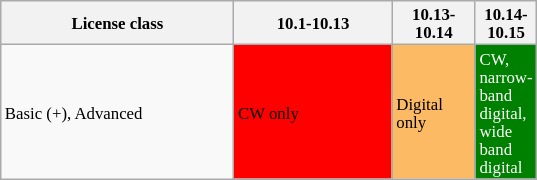<table class="wikitable" style="font-size:70%">
<tr>
<th style="width: 150px;">License class</th>
<th style="width: 100px;">10.1-10.13</th>
<th style="width: 50px;">10.13-10.14</th>
<th style="width: 20px;">10.14-10.15</th>
</tr>
<tr>
<td>Basic (+), Advanced</td>
<td style="background-color: red">CW only</td>
<td style="background-color: #FDBA64">Digital only</td>
<td style="background-color: green; color: white">CW, narrow-band digital, wide band digital</td>
</tr>
</table>
